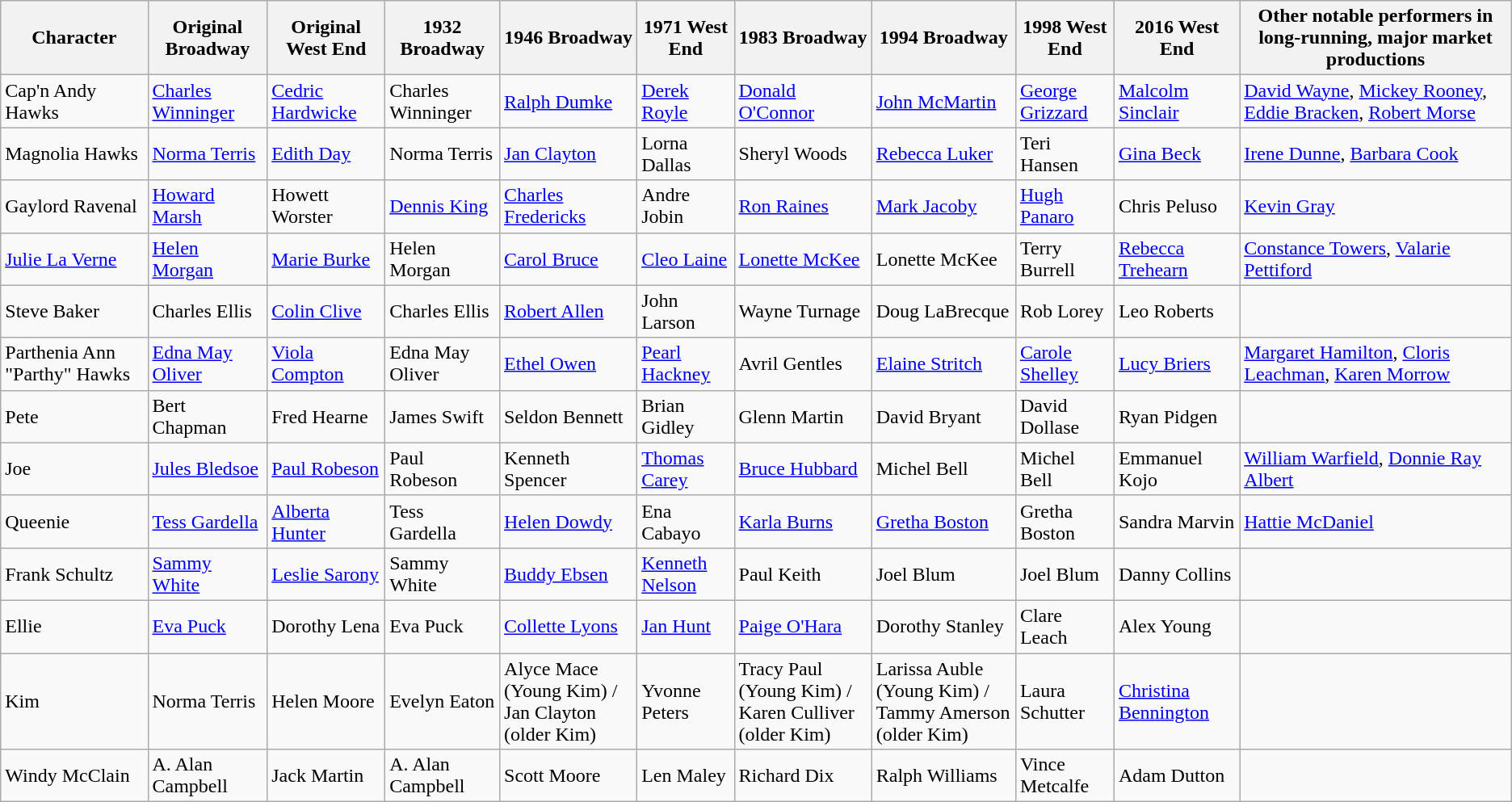<table class="wikitable">
<tr>
<th>Character</th>
<th>Original Broadway</th>
<th>Original West End</th>
<th>1932 Broadway</th>
<th>1946 Broadway</th>
<th>1971 West End</th>
<th>1983 Broadway</th>
<th>1994 Broadway</th>
<th>1998 West End</th>
<th>2016 West End</th>
<th>Other notable performers in long-running, major market productions</th>
</tr>
<tr>
<td>Cap'n Andy Hawks</td>
<td><a href='#'>Charles Winninger</a></td>
<td><a href='#'>Cedric Hardwicke</a></td>
<td>Charles Winninger</td>
<td><a href='#'>Ralph Dumke</a></td>
<td><a href='#'>Derek Royle</a></td>
<td><a href='#'>Donald O'Connor</a></td>
<td><a href='#'>John McMartin</a></td>
<td><a href='#'>George Grizzard</a></td>
<td><a href='#'>Malcolm Sinclair</a></td>
<td><a href='#'>David Wayne</a>, <a href='#'>Mickey Rooney</a>, <a href='#'>Eddie Bracken</a>, <a href='#'>Robert Morse</a></td>
</tr>
<tr>
<td>Magnolia Hawks</td>
<td><a href='#'>Norma Terris</a></td>
<td><a href='#'>Edith Day</a></td>
<td>Norma Terris</td>
<td><a href='#'>Jan Clayton</a></td>
<td>Lorna Dallas</td>
<td>Sheryl Woods</td>
<td><a href='#'>Rebecca Luker</a></td>
<td>Teri Hansen</td>
<td><a href='#'>Gina Beck</a></td>
<td><a href='#'>Irene Dunne</a>, <a href='#'>Barbara Cook</a></td>
</tr>
<tr>
<td>Gaylord Ravenal</td>
<td><a href='#'>Howard Marsh</a></td>
<td>Howett Worster</td>
<td><a href='#'>Dennis King</a></td>
<td><a href='#'>Charles Fredericks</a></td>
<td>Andre Jobin</td>
<td><a href='#'>Ron Raines</a></td>
<td><a href='#'>Mark Jacoby</a></td>
<td><a href='#'>Hugh Panaro</a></td>
<td>Chris Peluso</td>
<td><a href='#'>Kevin Gray</a></td>
</tr>
<tr>
<td><a href='#'>Julie La Verne</a></td>
<td><a href='#'>Helen Morgan</a></td>
<td><a href='#'>Marie Burke</a></td>
<td>Helen Morgan</td>
<td><a href='#'>Carol Bruce</a></td>
<td><a href='#'>Cleo Laine</a></td>
<td><a href='#'>Lonette McKee</a></td>
<td>Lonette McKee</td>
<td>Terry Burrell</td>
<td><a href='#'>Rebecca Trehearn</a></td>
<td><a href='#'>Constance Towers</a>, <a href='#'>Valarie Pettiford</a></td>
</tr>
<tr>
<td>Steve Baker</td>
<td>Charles Ellis</td>
<td><a href='#'>Colin Clive</a></td>
<td>Charles Ellis</td>
<td><a href='#'>Robert Allen</a></td>
<td>John Larson</td>
<td>Wayne Turnage</td>
<td>Doug LaBrecque</td>
<td>Rob Lorey</td>
<td>Leo Roberts</td>
<td></td>
</tr>
<tr>
<td>Parthenia Ann "Parthy" Hawks</td>
<td><a href='#'>Edna May Oliver</a></td>
<td><a href='#'>Viola Compton</a></td>
<td>Edna May Oliver</td>
<td><a href='#'>Ethel Owen</a></td>
<td><a href='#'>Pearl Hackney</a></td>
<td>Avril Gentles</td>
<td><a href='#'>Elaine Stritch</a></td>
<td><a href='#'>Carole Shelley</a></td>
<td><a href='#'>Lucy Briers</a></td>
<td><a href='#'>Margaret Hamilton</a>, <a href='#'>Cloris Leachman</a>, <a href='#'>Karen Morrow</a></td>
</tr>
<tr>
<td>Pete</td>
<td>Bert Chapman</td>
<td>Fred Hearne</td>
<td>James Swift</td>
<td>Seldon Bennett</td>
<td>Brian Gidley</td>
<td>Glenn Martin</td>
<td>David Bryant</td>
<td>David Dollase</td>
<td>Ryan Pidgen</td>
<td></td>
</tr>
<tr>
<td>Joe</td>
<td><a href='#'>Jules Bledsoe</a></td>
<td><a href='#'>Paul Robeson</a></td>
<td>Paul Robeson</td>
<td>Kenneth Spencer</td>
<td><a href='#'>Thomas Carey</a></td>
<td><a href='#'>Bruce Hubbard</a></td>
<td>Michel Bell</td>
<td>Michel Bell</td>
<td>Emmanuel Kojo</td>
<td><a href='#'>William Warfield</a>, <a href='#'>Donnie Ray Albert</a></td>
</tr>
<tr>
<td>Queenie</td>
<td><a href='#'>Tess Gardella</a></td>
<td><a href='#'>Alberta Hunter</a></td>
<td>Tess Gardella</td>
<td><a href='#'>Helen Dowdy</a></td>
<td>Ena Cabayo</td>
<td><a href='#'>Karla Burns</a></td>
<td><a href='#'>Gretha Boston</a></td>
<td>Gretha Boston</td>
<td>Sandra Marvin</td>
<td><a href='#'>Hattie McDaniel</a></td>
</tr>
<tr>
<td>Frank Schultz</td>
<td><a href='#'>Sammy White</a></td>
<td><a href='#'>Leslie Sarony</a></td>
<td>Sammy White</td>
<td><a href='#'>Buddy Ebsen</a></td>
<td><a href='#'>Kenneth Nelson</a></td>
<td>Paul Keith</td>
<td>Joel Blum</td>
<td>Joel Blum</td>
<td>Danny Collins</td>
<td></td>
</tr>
<tr>
<td>Ellie</td>
<td><a href='#'>Eva Puck</a></td>
<td>Dorothy Lena</td>
<td>Eva Puck</td>
<td><a href='#'>Collette Lyons</a></td>
<td><a href='#'>Jan Hunt</a></td>
<td><a href='#'>Paige O'Hara</a></td>
<td>Dorothy Stanley</td>
<td>Clare Leach</td>
<td>Alex Young</td>
<td></td>
</tr>
<tr>
<td>Kim</td>
<td>Norma Terris</td>
<td>Helen Moore</td>
<td>Evelyn Eaton</td>
<td>Alyce Mace (Young Kim) /<br> Jan Clayton (older Kim)</td>
<td>Yvonne Peters</td>
<td>Tracy Paul (Young Kim) /<br> Karen Culliver (older Kim)</td>
<td>Larissa Auble (Young Kim) /<br> Tammy Amerson (older Kim)</td>
<td>Laura Schutter</td>
<td><a href='#'>Christina Bennington</a></td>
<td></td>
</tr>
<tr>
<td>Windy McClain</td>
<td>A. Alan Campbell</td>
<td>Jack Martin</td>
<td>A. Alan Campbell</td>
<td>Scott Moore</td>
<td>Len Maley</td>
<td>Richard Dix</td>
<td>Ralph Williams</td>
<td>Vince Metcalfe</td>
<td>Adam Dutton</td>
<td></td>
</tr>
</table>
